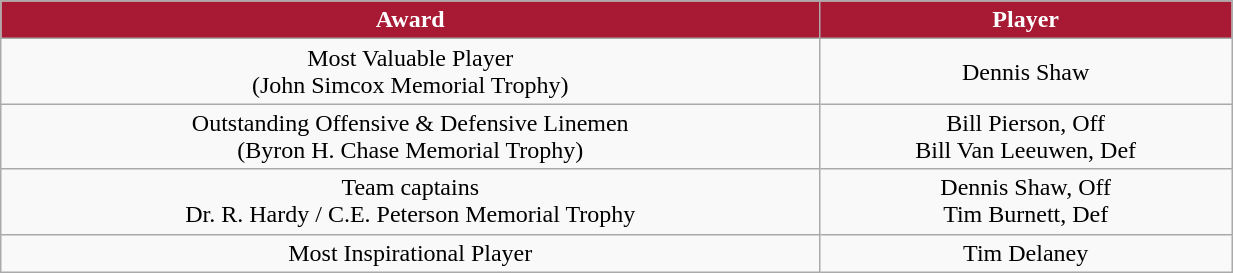<table class="wikitable" width="65%">
<tr>
<th style="background:#A81933;color:#FFFFFF;">Award</th>
<th style="background:#A81933;color:#FFFFFF;">Player</th>
</tr>
<tr align="center" bgcolor="">
<td>Most Valuable Player<br>(John Simcox Memorial Trophy)</td>
<td>Dennis Shaw</td>
</tr>
<tr align="center" bgcolor="">
<td>Outstanding Offensive & Defensive Linemen<br>(Byron H. Chase Memorial Trophy)</td>
<td>Bill Pierson, Off<br>Bill Van Leeuwen, Def</td>
</tr>
<tr align="center" bgcolor="">
<td>Team captains<br>Dr. R. Hardy / C.E. Peterson Memorial Trophy</td>
<td>Dennis Shaw, Off<br>Tim Burnett, Def</td>
</tr>
<tr align="center" bgcolor="">
<td>Most Inspirational Player</td>
<td>Tim Delaney</td>
</tr>
</table>
